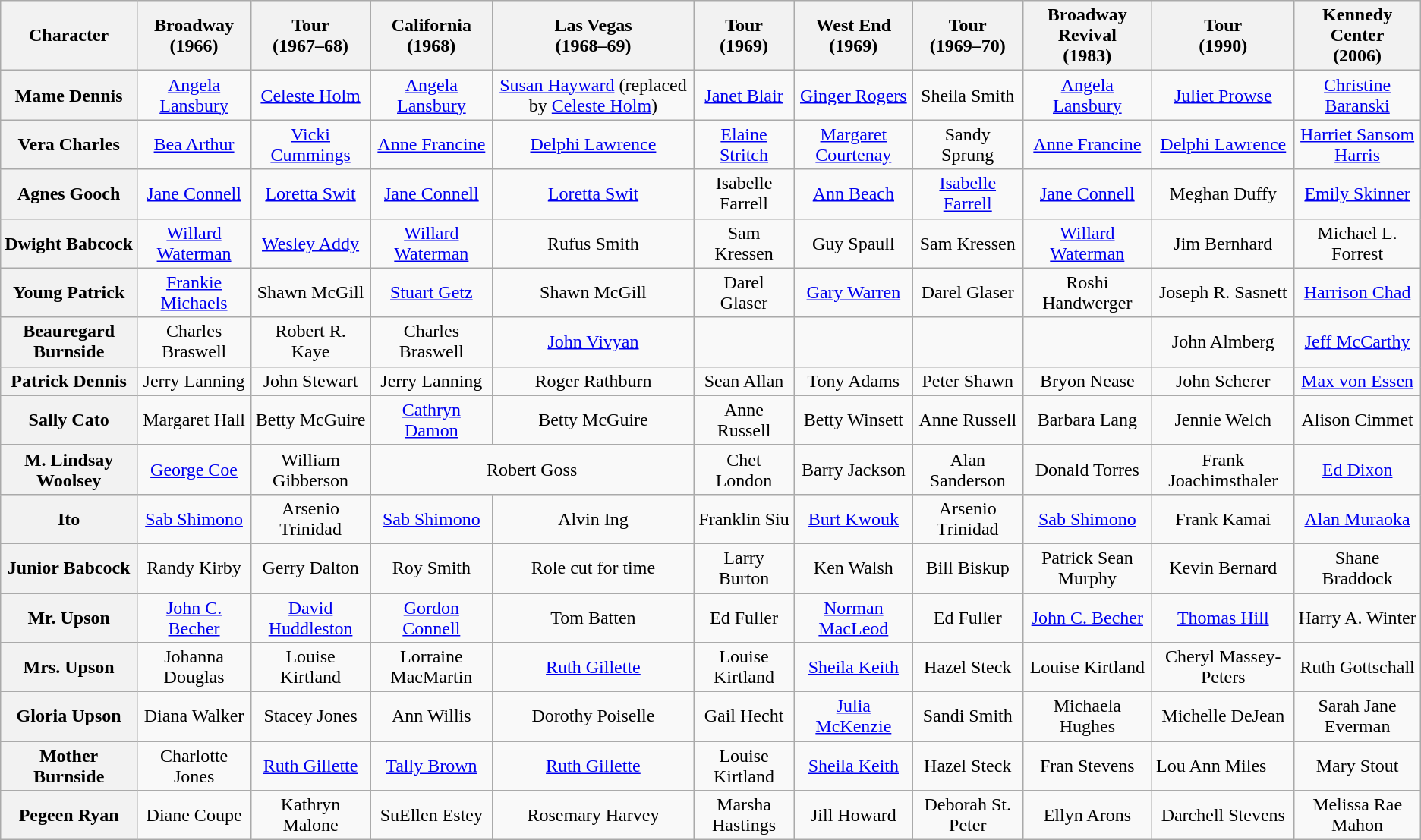<table class="wikitable">
<tr>
<th>Character</th>
<th>Broadway<br>(1966)</th>
<th>Tour<br>(1967–68)</th>
<th>California<br>(1968)</th>
<th>Las Vegas<br>(1968–69)</th>
<th>Tour<br>(1969)</th>
<th>West End<br>(1969)</th>
<th>Tour<br>(1969–70)</th>
<th>Broadway Revival<br>(1983)</th>
<th>Tour<br>(1990)</th>
<th>Kennedy Center<br>(2006)</th>
</tr>
<tr>
<th>Mame Dennis</th>
<td align=center><a href='#'>Angela Lansbury</a></td>
<td align=center><a href='#'>Celeste Holm</a></td>
<td align=center><a href='#'>Angela Lansbury</a></td>
<td align=center><a href='#'>Susan Hayward</a> (replaced by <a href='#'>Celeste Holm</a>)</td>
<td align=center><a href='#'>Janet Blair</a></td>
<td align=center><a href='#'>Ginger Rogers</a></td>
<td align=center>Sheila Smith</td>
<td align=center><a href='#'>Angela Lansbury</a></td>
<td align=center><a href='#'>Juliet Prowse</a></td>
<td align=center><a href='#'>Christine Baranski</a></td>
</tr>
<tr>
<th>Vera Charles</th>
<td align=center><a href='#'>Bea Arthur</a></td>
<td align=center><a href='#'>Vicki Cummings</a></td>
<td align=center><a href='#'>Anne Francine</a></td>
<td align=center><a href='#'>Delphi Lawrence</a></td>
<td align=center><a href='#'>Elaine Stritch</a></td>
<td align=center><a href='#'>Margaret Courtenay</a></td>
<td align=center>Sandy Sprung</td>
<td align=center><a href='#'>Anne Francine</a></td>
<td align=center><a href='#'>Delphi Lawrence</a></td>
<td align=center><a href='#'>Harriet Sansom Harris</a></td>
</tr>
<tr>
<th>Agnes Gooch</th>
<td align=center><a href='#'>Jane Connell</a></td>
<td align=center><a href='#'>Loretta Swit</a></td>
<td align=center><a href='#'>Jane Connell</a></td>
<td align=center><a href='#'>Loretta Swit</a></td>
<td align=center>Isabelle Farrell</td>
<td align=center><a href='#'>Ann Beach</a></td>
<td align=center><a href='#'>Isabelle Farrell</a></td>
<td align=center><a href='#'>Jane Connell</a></td>
<td align=center>Meghan Duffy</td>
<td align=center><a href='#'>Emily Skinner</a></td>
</tr>
<tr>
<th>Dwight Babcock</th>
<td align=center><a href='#'>Willard Waterman</a></td>
<td align=center><a href='#'>Wesley Addy</a></td>
<td align=center><a href='#'>Willard Waterman</a></td>
<td align=center>Rufus Smith</td>
<td align=center>Sam Kressen</td>
<td align=center>Guy Spaull</td>
<td align=center>Sam Kressen</td>
<td align=center><a href='#'>Willard Waterman</a></td>
<td align=center>Jim Bernhard</td>
<td align=center>Michael L. Forrest</td>
</tr>
<tr>
<th>Young Patrick</th>
<td align=center><a href='#'>Frankie Michaels</a></td>
<td align=center>Shawn McGill</td>
<td align=center><a href='#'>Stuart Getz</a></td>
<td align=center>Shawn McGill</td>
<td align=center>Darel Glaser</td>
<td align=center><a href='#'>Gary Warren</a></td>
<td align=center>Darel Glaser</td>
<td align=center>Roshi Handwerger</td>
<td align=center>Joseph R. Sasnett</td>
<td align=center><a href='#'>Harrison Chad</a></td>
</tr>
<tr>
<th>Beauregard Burnside</th>
<td align=center>Charles Braswell</td>
<td align=center>Robert R. Kaye</td>
<td align=center>Charles Braswell</td>
<td align=center><a href='#'>John Vivyan</a></td>
<td align=center></td>
<td align=center></td>
<td align=center></td>
<td align=center></td>
<td align=center>John Almberg</td>
<td align=center><a href='#'>Jeff McCarthy</a></td>
</tr>
<tr>
<th>Patrick Dennis</th>
<td align=center>Jerry Lanning</td>
<td align=center>John Stewart</td>
<td align=center>Jerry Lanning</td>
<td align=center>Roger Rathburn</td>
<td align=center>Sean Allan</td>
<td align=center>Tony Adams</td>
<td align=center>Peter Shawn</td>
<td align=center>Bryon Nease</td>
<td align=center>John Scherer</td>
<td align=center><a href='#'>Max von Essen</a></td>
</tr>
<tr>
<th>Sally Cato</th>
<td align=center>Margaret Hall</td>
<td align=center>Betty McGuire</td>
<td align=center><a href='#'>Cathryn Damon</a></td>
<td align=center>Betty McGuire</td>
<td align=center>Anne Russell</td>
<td align=center>Betty Winsett</td>
<td align=center>Anne Russell</td>
<td align=center>Barbara Lang</td>
<td align=center>Jennie Welch</td>
<td align=center>Alison Cimmet</td>
</tr>
<tr>
<th>M. Lindsay Woolsey</th>
<td align=center><a href='#'>George Coe</a></td>
<td align=center>William Gibberson</td>
<td colspan="2" align=center>Robert Goss</td>
<td align=center>Chet London</td>
<td align=center>Barry Jackson</td>
<td align=center>Alan Sanderson</td>
<td align=center>Donald Torres</td>
<td align=center>Frank Joachimsthaler</td>
<td align=center><a href='#'>Ed Dixon</a></td>
</tr>
<tr>
<th>Ito</th>
<td align=center><a href='#'>Sab Shimono</a></td>
<td align=center>Arsenio Trinidad</td>
<td align=center><a href='#'>Sab Shimono</a></td>
<td align=center>Alvin Ing</td>
<td align=center>Franklin Siu</td>
<td align=center><a href='#'>Burt Kwouk</a></td>
<td align=center>Arsenio Trinidad</td>
<td align=center><a href='#'>Sab Shimono</a></td>
<td align=center>Frank Kamai</td>
<td align=center><a href='#'>Alan Muraoka</a></td>
</tr>
<tr>
<th>Junior Babcock</th>
<td align=center>Randy Kirby</td>
<td align=center>Gerry Dalton</td>
<td align=center>Roy Smith</td>
<td align=center>Role cut for time</td>
<td align=center>Larry Burton</td>
<td align=center>Ken Walsh</td>
<td align=center>Bill Biskup</td>
<td align=center>Patrick Sean Murphy</td>
<td align=center>Kevin Bernard</td>
<td align=center>Shane Braddock</td>
</tr>
<tr>
<th>Mr. Upson</th>
<td align=center><a href='#'>John C. Becher</a></td>
<td align=center><a href='#'>David Huddleston</a></td>
<td align=center><a href='#'>Gordon Connell</a></td>
<td align=center>Tom Batten</td>
<td align=center>Ed Fuller</td>
<td align=center><a href='#'>Norman MacLeod</a></td>
<td align=center>Ed Fuller</td>
<td align=center><a href='#'>John C. Becher</a></td>
<td align=center><a href='#'>Thomas Hill</a></td>
<td align=center>Harry A. Winter</td>
</tr>
<tr>
<th>Mrs. Upson</th>
<td align=center>Johanna Douglas</td>
<td align=center>Louise Kirtland</td>
<td align=center>Lorraine MacMartin</td>
<td align=center><a href='#'>Ruth Gillette</a></td>
<td align=center>Louise Kirtland</td>
<td align=center><a href='#'>Sheila Keith</a></td>
<td align=center>Hazel Steck</td>
<td align=center>Louise Kirtland</td>
<td align=center>Cheryl Massey-Peters</td>
<td align=center>Ruth Gottschall</td>
</tr>
<tr>
<th>Gloria Upson</th>
<td align=center>Diana Walker</td>
<td align=center>Stacey Jones</td>
<td align=center>Ann Willis</td>
<td align=center>Dorothy Poiselle</td>
<td align=center>Gail Hecht</td>
<td align=center><a href='#'>Julia McKenzie</a></td>
<td align=center>Sandi Smith</td>
<td align=center>Michaela Hughes</td>
<td align=center>Michelle DeJean</td>
<td align=center>Sarah Jane Everman</td>
</tr>
<tr>
<th>Mother Burnside</th>
<td align=center>Charlotte Jones</td>
<td align=center><a href='#'>Ruth Gillette</a></td>
<td align=center><a href='#'>Tally Brown</a></td>
<td align=center><a href='#'>Ruth Gillette</a></td>
<td align=center>Louise Kirtland</td>
<td align=center><a href='#'>Sheila Keith</a></td>
<td align=center>Hazel Steck</td>
<td align=center>Fran Stevens</td>
<td aligh=center>Lou Ann Miles</td>
<td align=center>Mary Stout</td>
</tr>
<tr>
<th>Pegeen Ryan</th>
<td align=center>Diane Coupe</td>
<td align=center>Kathryn Malone</td>
<td align=center>SuEllen Estey</td>
<td align=center>Rosemary Harvey</td>
<td align=center>Marsha Hastings</td>
<td align=center>Jill Howard</td>
<td align=center>Deborah St. Peter</td>
<td align=center>Ellyn Arons</td>
<td align=center>Darchell Stevens</td>
<td align=center>Melissa Rae Mahon</td>
</tr>
</table>
